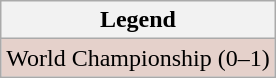<table class="wikitable">
<tr>
<th>Legend</th>
</tr>
<tr style="background:#e5d1cb;">
<td>World Championship (0–1)</td>
</tr>
</table>
